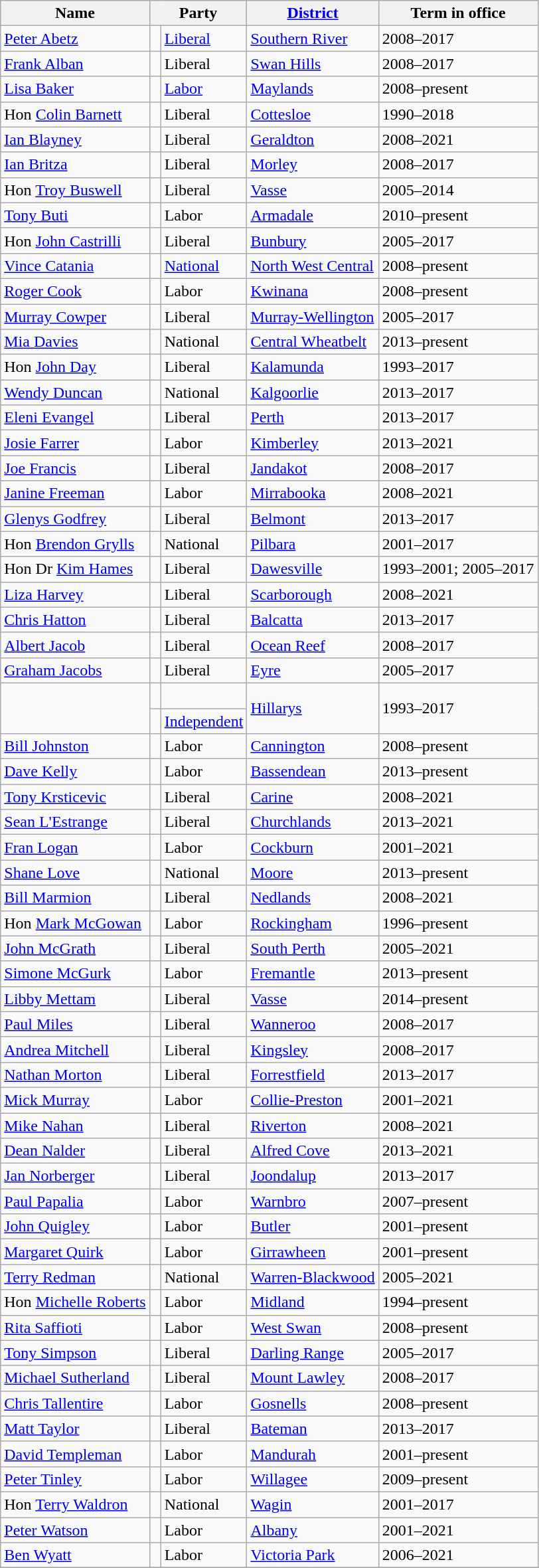<table class="wikitable sortable">
<tr>
<th><strong>Name</strong></th>
<th colspan=2><strong>Party</strong></th>
<th><strong><a href='#'>District</a></strong></th>
<th><strong>Term in office</strong></th>
</tr>
<tr>
<td><a href='#'>Peter Abetz</a></td>
<td> </td>
<td><a href='#'>Liberal</a></td>
<td><a href='#'>Southern River</a></td>
<td>2008–2017</td>
</tr>
<tr>
<td><a href='#'>Frank Alban</a></td>
<td> </td>
<td>Liberal</td>
<td><a href='#'>Swan Hills</a></td>
<td>2008–2017</td>
</tr>
<tr>
<td><a href='#'>Lisa Baker</a></td>
<td> </td>
<td><a href='#'>Labor</a></td>
<td><a href='#'>Maylands</a></td>
<td>2008–present</td>
</tr>
<tr>
<td>Hon <a href='#'>Colin Barnett</a></td>
<td> </td>
<td>Liberal</td>
<td><a href='#'>Cottesloe</a></td>
<td>1990–2018</td>
</tr>
<tr>
<td><a href='#'>Ian Blayney</a></td>
<td> </td>
<td>Liberal</td>
<td><a href='#'>Geraldton</a></td>
<td>2008–2021</td>
</tr>
<tr>
<td><a href='#'>Ian Britza</a></td>
<td> </td>
<td>Liberal</td>
<td><a href='#'>Morley</a></td>
<td>2008–2017</td>
</tr>
<tr>
<td>Hon <a href='#'>Troy Buswell</a> </td>
<td> </td>
<td>Liberal</td>
<td><a href='#'>Vasse</a></td>
<td>2005–2014</td>
</tr>
<tr>
<td><a href='#'>Tony Buti</a></td>
<td> </td>
<td>Labor</td>
<td><a href='#'>Armadale</a></td>
<td>2010–present</td>
</tr>
<tr>
<td>Hon <a href='#'>John Castrilli</a></td>
<td> </td>
<td>Liberal</td>
<td><a href='#'>Bunbury</a></td>
<td>2005–2017</td>
</tr>
<tr>
<td><a href='#'>Vince Catania</a></td>
<td> </td>
<td><a href='#'>National</a></td>
<td><a href='#'>North West Central</a></td>
<td>2008–present</td>
</tr>
<tr>
<td><a href='#'>Roger Cook</a></td>
<td> </td>
<td>Labor</td>
<td><a href='#'>Kwinana</a></td>
<td>2008–present</td>
</tr>
<tr>
<td><a href='#'>Murray Cowper</a></td>
<td> </td>
<td>Liberal</td>
<td><a href='#'>Murray-Wellington</a></td>
<td>2005–2017</td>
</tr>
<tr>
<td><a href='#'>Mia Davies</a></td>
<td> </td>
<td>National</td>
<td><a href='#'>Central Wheatbelt</a></td>
<td>2013–present</td>
</tr>
<tr>
<td>Hon <a href='#'>John Day</a></td>
<td> </td>
<td>Liberal</td>
<td><a href='#'>Kalamunda</a></td>
<td>1993–2017</td>
</tr>
<tr>
<td><a href='#'>Wendy Duncan</a></td>
<td> </td>
<td>National</td>
<td><a href='#'>Kalgoorlie</a></td>
<td>2013–2017</td>
</tr>
<tr>
<td><a href='#'>Eleni Evangel</a></td>
<td> </td>
<td>Liberal</td>
<td><a href='#'>Perth</a></td>
<td>2013–2017</td>
</tr>
<tr>
<td><a href='#'>Josie Farrer</a></td>
<td> </td>
<td>Labor</td>
<td><a href='#'>Kimberley</a></td>
<td>2013–2021</td>
</tr>
<tr>
<td><a href='#'>Joe Francis</a></td>
<td> </td>
<td>Liberal</td>
<td><a href='#'>Jandakot</a></td>
<td>2008–2017</td>
</tr>
<tr>
<td><a href='#'>Janine Freeman</a></td>
<td> </td>
<td>Labor</td>
<td><a href='#'>Mirrabooka</a></td>
<td>2008–2021</td>
</tr>
<tr>
<td><a href='#'>Glenys Godfrey</a></td>
<td> </td>
<td>Liberal</td>
<td><a href='#'>Belmont</a></td>
<td>2013–2017</td>
</tr>
<tr>
<td>Hon <a href='#'>Brendon Grylls</a></td>
<td> </td>
<td>National</td>
<td><a href='#'>Pilbara</a></td>
<td>2001–2017</td>
</tr>
<tr>
<td>Hon Dr <a href='#'>Kim Hames</a></td>
<td> </td>
<td>Liberal</td>
<td><a href='#'>Dawesville</a></td>
<td>1993–2001; 2005–2017</td>
</tr>
<tr>
<td><a href='#'>Liza Harvey</a></td>
<td> </td>
<td>Liberal</td>
<td><a href='#'>Scarborough</a></td>
<td>2008–2021</td>
</tr>
<tr>
<td><a href='#'>Chris Hatton</a></td>
<td> </td>
<td>Liberal</td>
<td><a href='#'>Balcatta</a></td>
<td>2013–2017</td>
</tr>
<tr>
<td><a href='#'>Albert Jacob</a></td>
<td> </td>
<td>Liberal</td>
<td><a href='#'>Ocean Reef</a></td>
<td>2008–2017</td>
</tr>
<tr>
<td><a href='#'>Graham Jacobs</a></td>
<td> </td>
<td>Liberal</td>
<td><a href='#'>Eyre</a></td>
<td>2005–2017</td>
</tr>
<tr>
<td rowspan="2"></td>
<td> </td>
<td></td>
<td rowspan="2"><a href='#'>Hillarys</a></td>
<td rowspan="2">1993–2017</td>
</tr>
<tr>
<td> </td>
<td><a href='#'>Independent</a></td>
</tr>
<tr>
<td><a href='#'>Bill Johnston</a></td>
<td> </td>
<td>Labor</td>
<td><a href='#'>Cannington</a></td>
<td>2008–present</td>
</tr>
<tr>
<td><a href='#'>Dave Kelly</a></td>
<td> </td>
<td>Labor</td>
<td><a href='#'>Bassendean</a></td>
<td>2013–present</td>
</tr>
<tr>
<td><a href='#'>Tony Krsticevic</a></td>
<td> </td>
<td>Liberal</td>
<td><a href='#'>Carine</a></td>
<td>2008–2021</td>
</tr>
<tr>
<td><a href='#'>Sean L'Estrange</a></td>
<td> </td>
<td>Liberal</td>
<td><a href='#'>Churchlands</a></td>
<td>2013–2021</td>
</tr>
<tr>
<td><a href='#'>Fran Logan</a></td>
<td> </td>
<td>Labor</td>
<td><a href='#'>Cockburn</a></td>
<td>2001–2021</td>
</tr>
<tr>
<td><a href='#'>Shane Love</a></td>
<td> </td>
<td>National</td>
<td><a href='#'>Moore</a></td>
<td>2013–present</td>
</tr>
<tr>
<td><a href='#'>Bill Marmion</a></td>
<td> </td>
<td>Liberal</td>
<td><a href='#'>Nedlands</a></td>
<td>2008–2021</td>
</tr>
<tr>
<td>Hon <a href='#'>Mark McGowan</a></td>
<td> </td>
<td>Labor</td>
<td><a href='#'>Rockingham</a></td>
<td>1996–present</td>
</tr>
<tr>
<td><a href='#'>John McGrath</a></td>
<td> </td>
<td>Liberal</td>
<td><a href='#'>South Perth</a></td>
<td>2005–2021</td>
</tr>
<tr>
<td><a href='#'>Simone McGurk</a></td>
<td> </td>
<td>Labor</td>
<td><a href='#'>Fremantle</a></td>
<td>2013–present</td>
</tr>
<tr>
<td><a href='#'>Libby Mettam</a> </td>
<td> </td>
<td>Liberal</td>
<td><a href='#'>Vasse</a></td>
<td>2014–present</td>
</tr>
<tr>
<td><a href='#'>Paul Miles</a></td>
<td> </td>
<td>Liberal</td>
<td><a href='#'>Wanneroo</a></td>
<td>2008–2017</td>
</tr>
<tr>
<td><a href='#'>Andrea Mitchell</a></td>
<td> </td>
<td>Liberal</td>
<td><a href='#'>Kingsley</a></td>
<td>2008–2017</td>
</tr>
<tr>
<td><a href='#'>Nathan Morton</a></td>
<td> </td>
<td>Liberal</td>
<td><a href='#'>Forrestfield</a></td>
<td>2013–2017</td>
</tr>
<tr>
<td><a href='#'>Mick Murray</a></td>
<td> </td>
<td>Labor</td>
<td><a href='#'>Collie-Preston</a></td>
<td>2001–2021</td>
</tr>
<tr>
<td><a href='#'>Mike Nahan</a></td>
<td> </td>
<td>Liberal</td>
<td><a href='#'>Riverton</a></td>
<td>2008–2021</td>
</tr>
<tr>
<td><a href='#'>Dean Nalder</a></td>
<td> </td>
<td>Liberal</td>
<td><a href='#'>Alfred Cove</a></td>
<td>2013–2021</td>
</tr>
<tr>
<td><a href='#'>Jan Norberger</a></td>
<td> </td>
<td>Liberal</td>
<td><a href='#'>Joondalup</a></td>
<td>2013–2017</td>
</tr>
<tr>
<td><a href='#'>Paul Papalia</a></td>
<td> </td>
<td>Labor</td>
<td><a href='#'>Warnbro</a></td>
<td>2007–present</td>
</tr>
<tr>
<td><a href='#'>John Quigley</a></td>
<td> </td>
<td>Labor</td>
<td><a href='#'>Butler</a></td>
<td>2001–present</td>
</tr>
<tr>
<td><a href='#'>Margaret Quirk</a></td>
<td> </td>
<td>Labor</td>
<td><a href='#'>Girrawheen</a></td>
<td>2001–present</td>
</tr>
<tr>
<td><a href='#'>Terry Redman</a></td>
<td> </td>
<td>National</td>
<td><a href='#'>Warren-Blackwood</a></td>
<td>2005–2021</td>
</tr>
<tr>
<td>Hon <a href='#'>Michelle Roberts</a></td>
<td> </td>
<td>Labor</td>
<td><a href='#'>Midland</a></td>
<td>1994–present</td>
</tr>
<tr>
<td><a href='#'>Rita Saffioti</a></td>
<td> </td>
<td>Labor</td>
<td><a href='#'>West Swan</a></td>
<td>2008–present</td>
</tr>
<tr>
<td><a href='#'>Tony Simpson</a></td>
<td> </td>
<td>Liberal</td>
<td><a href='#'>Darling Range</a></td>
<td>2005–2017</td>
</tr>
<tr>
<td><a href='#'>Michael Sutherland</a></td>
<td> </td>
<td>Liberal</td>
<td><a href='#'>Mount Lawley</a></td>
<td>2008–2017</td>
</tr>
<tr>
<td><a href='#'>Chris Tallentire</a></td>
<td> </td>
<td>Labor</td>
<td><a href='#'>Gosnells</a></td>
<td>2008–present</td>
</tr>
<tr>
<td><a href='#'>Matt Taylor</a></td>
<td> </td>
<td>Liberal</td>
<td><a href='#'>Bateman</a></td>
<td>2013–2017</td>
</tr>
<tr>
<td><a href='#'>David Templeman</a></td>
<td> </td>
<td>Labor</td>
<td><a href='#'>Mandurah</a></td>
<td>2001–present</td>
</tr>
<tr>
<td><a href='#'>Peter Tinley</a></td>
<td> </td>
<td>Labor</td>
<td><a href='#'>Willagee</a></td>
<td>2009–present</td>
</tr>
<tr>
<td>Hon <a href='#'>Terry Waldron</a></td>
<td> </td>
<td>National</td>
<td><a href='#'>Wagin</a></td>
<td>2001–2017</td>
</tr>
<tr>
<td><a href='#'>Peter Watson</a></td>
<td> </td>
<td>Labor</td>
<td><a href='#'>Albany</a></td>
<td>2001–2021</td>
</tr>
<tr>
<td><a href='#'>Ben Wyatt</a></td>
<td> </td>
<td>Labor</td>
<td><a href='#'>Victoria Park</a></td>
<td>2006–2021</td>
</tr>
<tr>
</tr>
</table>
